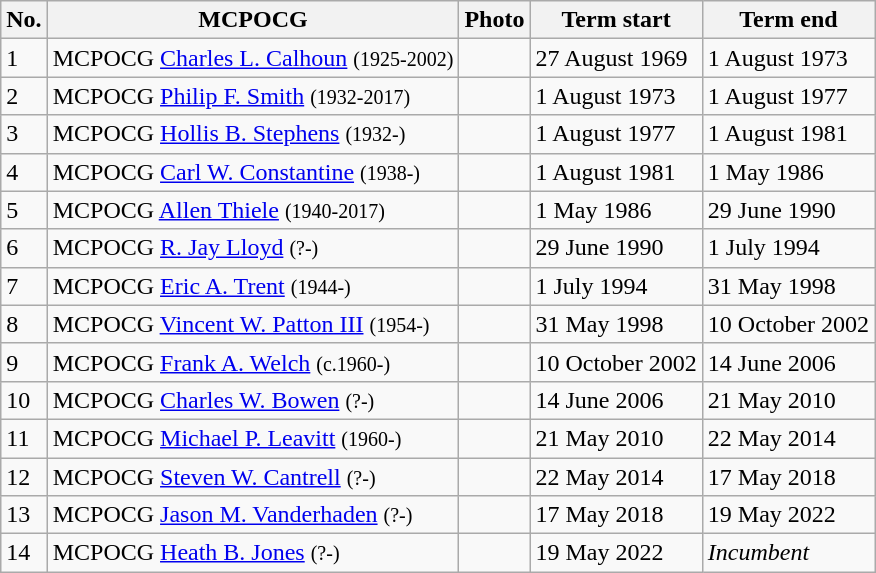<table class="wikitable sortable">
<tr>
<th>No.</th>
<th>MCPOCG</th>
<th>Photo</th>
<th>Term start</th>
<th>Term end</th>
</tr>
<tr>
<td>1</td>
<td>MCPOCG <a href='#'>Charles L. Calhoun</a> <small>(1925-2002)</small></td>
<td></td>
<td>27 August 1969</td>
<td>1 August 1973</td>
</tr>
<tr>
<td>2</td>
<td>MCPOCG <a href='#'>Philip F. Smith</a> <small>(1932-2017)</small></td>
<td></td>
<td>1 August 1973</td>
<td>1 August 1977</td>
</tr>
<tr>
<td>3</td>
<td>MCPOCG <a href='#'>Hollis B. Stephens</a> <small>(1932-)</small></td>
<td></td>
<td>1 August 1977</td>
<td>1 August 1981</td>
</tr>
<tr>
<td>4</td>
<td>MCPOCG <a href='#'>Carl W. Constantine</a> <small>(1938-)</small></td>
<td></td>
<td>1 August 1981</td>
<td>1 May 1986</td>
</tr>
<tr>
<td>5</td>
<td>MCPOCG <a href='#'>Allen Thiele</a> <small>(1940-2017)</small></td>
<td></td>
<td>1 May 1986</td>
<td>29 June 1990</td>
</tr>
<tr>
<td>6</td>
<td>MCPOCG <a href='#'>R. Jay Lloyd</a> <small>(?-)</small></td>
<td></td>
<td>29 June 1990</td>
<td>1 July 1994</td>
</tr>
<tr>
<td>7</td>
<td>MCPOCG <a href='#'>Eric A. Trent</a> <small>(1944-)</small></td>
<td></td>
<td>1 July 1994</td>
<td>31 May 1998</td>
</tr>
<tr>
<td>8</td>
<td>MCPOCG <a href='#'>Vincent W. Patton III</a> <small>(1954-)</small></td>
<td></td>
<td>31 May 1998</td>
<td>10 October 2002</td>
</tr>
<tr>
<td>9</td>
<td>MCPOCG <a href='#'>Frank A. Welch</a> <small>(c.1960-)</small></td>
<td></td>
<td>10 October 2002</td>
<td>14 June 2006</td>
</tr>
<tr>
<td>10</td>
<td>MCPOCG <a href='#'>Charles W. Bowen</a> <small>(?-)</small></td>
<td></td>
<td>14 June 2006</td>
<td>21 May 2010</td>
</tr>
<tr>
<td>11</td>
<td>MCPOCG <a href='#'>Michael P. Leavitt</a> <small>(1960-)</small></td>
<td></td>
<td>21 May 2010</td>
<td>22 May 2014</td>
</tr>
<tr>
<td>12</td>
<td>MCPOCG <a href='#'>Steven W. Cantrell</a> <small>(?-)</small></td>
<td></td>
<td>22 May 2014</td>
<td>17 May 2018</td>
</tr>
<tr>
<td>13</td>
<td>MCPOCG <a href='#'>Jason M. Vanderhaden</a> <small>(?-)</small></td>
<td></td>
<td>17 May 2018</td>
<td>19 May 2022</td>
</tr>
<tr>
<td>14</td>
<td>MCPOCG <a href='#'>Heath B. Jones</a> <small>(?-)</small></td>
<td></td>
<td>19 May 2022</td>
<td><em>Incumbent</em></td>
</tr>
</table>
